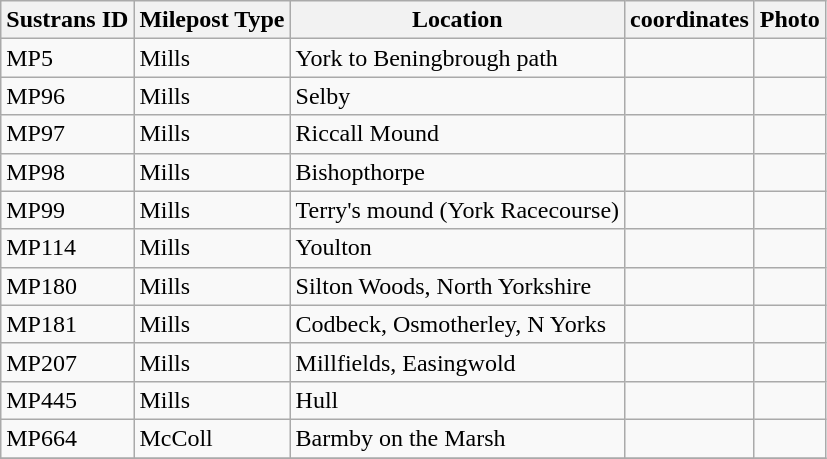<table class="wikitable sortable">
<tr>
<th>Sustrans ID</th>
<th>Milepost Type</th>
<th>Location</th>
<th>coordinates</th>
<th>Photo</th>
</tr>
<tr --->
<td>MP5</td>
<td>Mills</td>
<td>York to Beningbrough path</td>
<td></td>
<td></td>
</tr>
<tr --->
<td>MP96</td>
<td>Mills</td>
<td>Selby</td>
<td></td>
<td></td>
</tr>
<tr --->
<td>MP97</td>
<td>Mills</td>
<td>Riccall Mound</td>
<td></td>
<td></td>
</tr>
<tr --->
<td>MP98</td>
<td>Mills</td>
<td>Bishopthorpe</td>
<td></td>
<td></td>
</tr>
<tr --->
<td>MP99</td>
<td>Mills</td>
<td>Terry's mound (York Racecourse)</td>
<td></td>
<td></td>
</tr>
<tr --->
<td>MP114</td>
<td>Mills</td>
<td>Youlton</td>
<td></td>
<td></td>
</tr>
<tr --->
<td>MP180</td>
<td>Mills</td>
<td>Silton Woods, North Yorkshire</td>
<td></td>
<td></td>
</tr>
<tr --->
<td>MP181</td>
<td>Mills</td>
<td>Codbeck, Osmotherley, N Yorks</td>
<td></td>
<td></td>
</tr>
<tr --->
<td>MP207</td>
<td>Mills</td>
<td>Millfields, Easingwold</td>
<td></td>
<td></td>
</tr>
<tr --->
<td>MP445</td>
<td>Mills</td>
<td>Hull</td>
<td></td>
<td></td>
</tr>
<tr --->
<td>MP664</td>
<td>McColl</td>
<td>Barmby on the Marsh</td>
<td></td>
<td></td>
</tr>
<tr --->
</tr>
</table>
